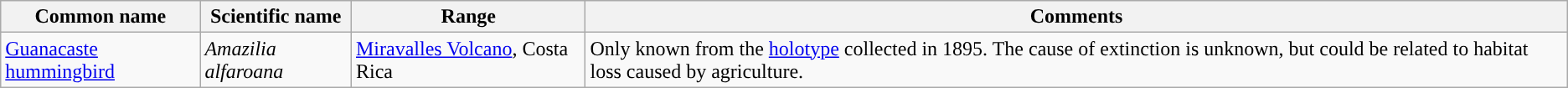<table class="wikitable">
<tr>
<th>Common name</th>
<th>Scientific name</th>
<th>Range</th>
<th class="unsortable">Comments</th>
</tr>
<tr>
<td><a href='#'>Guanacaste hummingbird</a></td>
<td><em>Amazilia alfaroana</em></td>
<td><a href='#'>Miravalles Volcano</a>, Costa Rica</td>
<td>Only known from the <a href='#'>holotype</a> collected in 1895. The cause of extinction is unknown, but could be related to habitat loss caused by agriculture.</td>
</tr>
</table>
